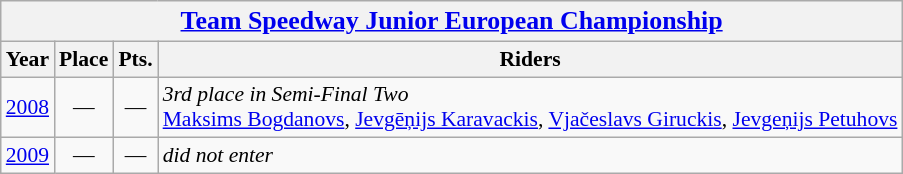<table class=wikitable style="font-size: 90%;">
<tr>
<th colspan=4><big><a href='#'>Team Speedway Junior European Championship</a></big></th>
</tr>
<tr>
<th>Year</th>
<th>Place</th>
<th>Pts.</th>
<th>Riders</th>
</tr>
<tr align=center >
<td><a href='#'>2008</a></td>
<td>—</td>
<td>—</td>
<td align=left><em>3rd place in Semi-Final Two</em><br> <a href='#'>Maksims Bogdanovs</a>, <a href='#'>Jevgēņijs Karavackis</a>, <a href='#'>Vjačeslavs Giruckis</a>, <a href='#'>Jevgeņijs Petuhovs</a></td>
</tr>
<tr align=center >
<td><a href='#'>2009</a></td>
<td>—</td>
<td>—</td>
<td align=left><em>did not enter</em></td>
</tr>
</table>
